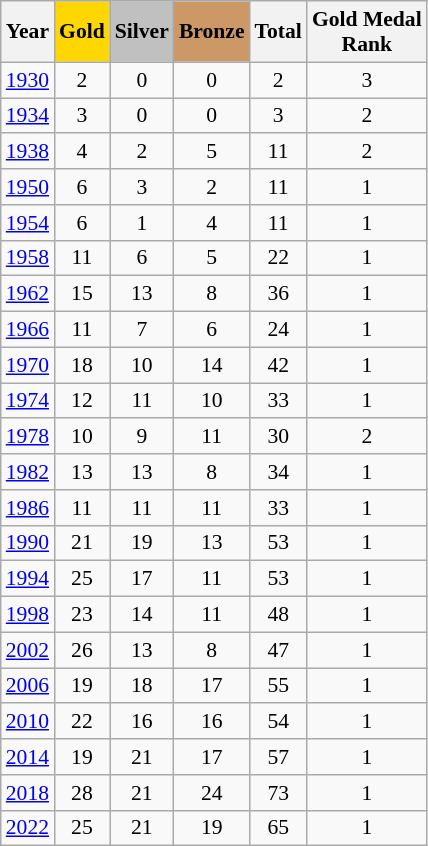<table class="wikitable sortable" style="text-align:center; font-size:90%;">
<tr>
<th scope=col>Year</th>
<th scope=col style=background-color:gold>Gold</th>
<th scope=col style=background-color:silver>Silver</th>
<th scope=col style=background-color:#CC9966>Bronze</th>
<th scope-col>Total</th>
<th scope-col>Gold Medal <br> Rank</th>
</tr>
<tr>
<td><a href='#'>1930</a></td>
<td>2</td>
<td>0</td>
<td>0</td>
<td>2</td>
<td>3</td>
</tr>
<tr>
<td><a href='#'>1934</a></td>
<td>3</td>
<td>0</td>
<td>0</td>
<td>3</td>
<td>2</td>
</tr>
<tr>
<td><a href='#'>1938</a></td>
<td>4</td>
<td>2</td>
<td>5</td>
<td>11</td>
<td>2</td>
</tr>
<tr>
<td><a href='#'>1950</a></td>
<td>6</td>
<td>3</td>
<td>2</td>
<td>11</td>
<td>1</td>
</tr>
<tr>
<td><a href='#'>1954</a></td>
<td>6</td>
<td>1</td>
<td>4</td>
<td>11</td>
<td>1</td>
</tr>
<tr>
<td><a href='#'>1958</a></td>
<td>11</td>
<td>6</td>
<td>5</td>
<td>22</td>
<td>1</td>
</tr>
<tr>
<td><a href='#'>1962</a></td>
<td>15</td>
<td>13</td>
<td>8</td>
<td>36</td>
<td>1</td>
</tr>
<tr>
<td><a href='#'>1966</a></td>
<td>11</td>
<td>7</td>
<td>6</td>
<td>24</td>
<td>1</td>
</tr>
<tr>
<td><a href='#'>1970</a></td>
<td>18</td>
<td>10</td>
<td>14</td>
<td>42</td>
<td>1</td>
</tr>
<tr>
<td><a href='#'>1974</a></td>
<td>12</td>
<td>11</td>
<td>10</td>
<td>33</td>
<td>1</td>
</tr>
<tr>
<td><a href='#'>1978</a></td>
<td>10</td>
<td>9</td>
<td>11</td>
<td>30</td>
<td>2</td>
</tr>
<tr>
<td><a href='#'>1982</a></td>
<td>13</td>
<td>13</td>
<td>8</td>
<td>34</td>
<td>1</td>
</tr>
<tr>
<td><a href='#'>1986</a></td>
<td>11</td>
<td>11</td>
<td>11</td>
<td>33</td>
<td>1</td>
</tr>
<tr>
<td><a href='#'>1990</a></td>
<td>21</td>
<td>19</td>
<td>13</td>
<td>53</td>
<td>1</td>
</tr>
<tr>
<td><a href='#'>1994</a></td>
<td>25</td>
<td>17</td>
<td>11</td>
<td>53</td>
<td>1</td>
</tr>
<tr>
<td><a href='#'>1998</a></td>
<td>23</td>
<td>14</td>
<td>11</td>
<td>48</td>
<td>1</td>
</tr>
<tr>
<td><a href='#'>2002</a></td>
<td>26</td>
<td>13</td>
<td>8</td>
<td>47</td>
<td>1</td>
</tr>
<tr>
<td><a href='#'>2006</a></td>
<td>19</td>
<td>18</td>
<td>17</td>
<td>55</td>
<td>1</td>
</tr>
<tr>
<td><a href='#'>2010</a></td>
<td>22</td>
<td>16</td>
<td>16</td>
<td>54</td>
<td>1</td>
</tr>
<tr>
<td><a href='#'>2014</a></td>
<td>19</td>
<td>21</td>
<td>17</td>
<td>57</td>
<td>1</td>
</tr>
<tr>
<td><a href='#'>2018</a></td>
<td>28</td>
<td>21</td>
<td>24</td>
<td>73</td>
<td>1</td>
</tr>
<tr>
<td><a href='#'>2022</a></td>
<td>25</td>
<td>21</td>
<td>19</td>
<td>65</td>
<td>1</td>
</tr>
</table>
